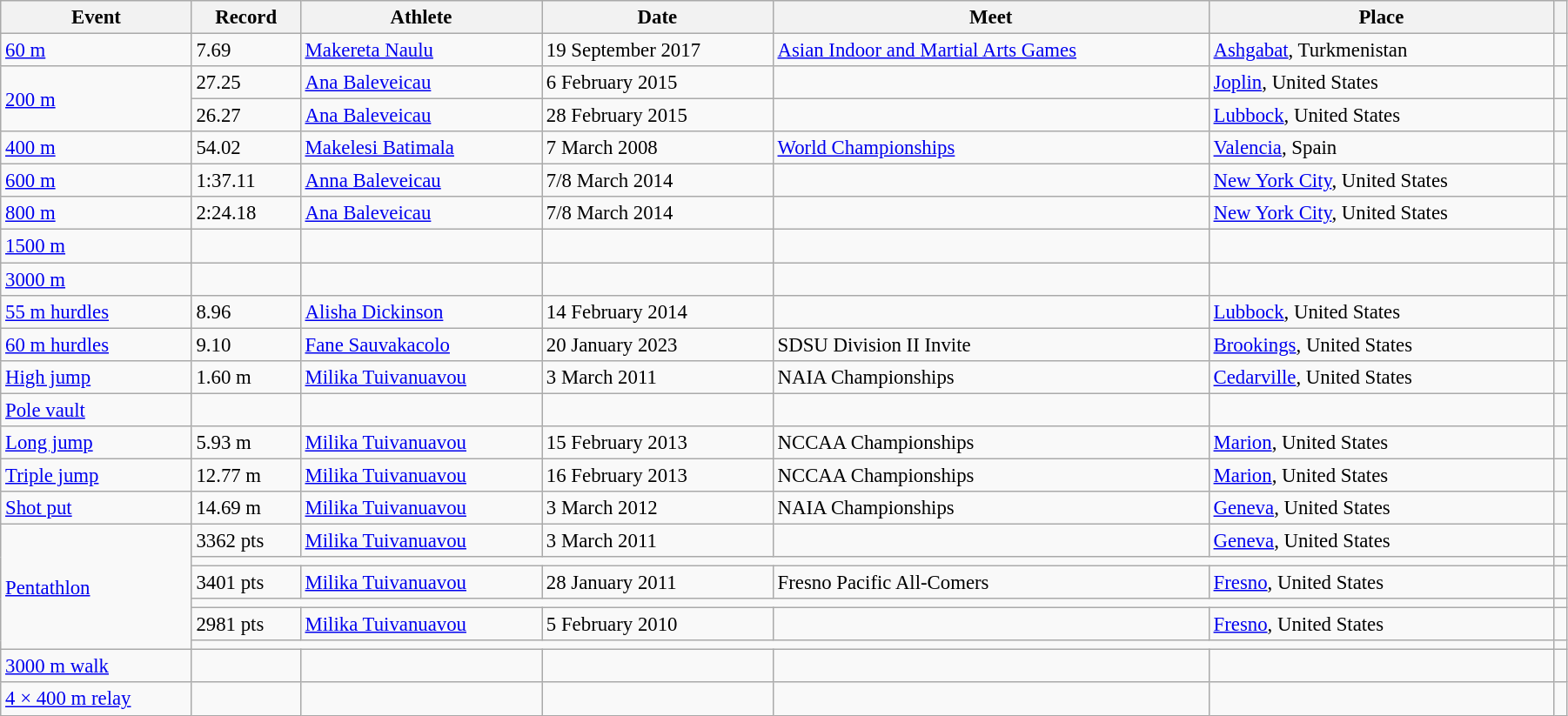<table class="wikitable" style="font-size:95%; width: 95%;">
<tr>
<th>Event</th>
<th>Record</th>
<th>Athlete</th>
<th>Date</th>
<th>Meet</th>
<th>Place</th>
<th></th>
</tr>
<tr>
<td><a href='#'>60 m</a></td>
<td>7.69</td>
<td><a href='#'>Makereta Naulu</a></td>
<td>19 September 2017</td>
<td><a href='#'>Asian Indoor and Martial Arts Games</a></td>
<td><a href='#'>Ashgabat</a>, Turkmenistan</td>
<td></td>
</tr>
<tr>
<td rowspan=2><a href='#'>200 m</a></td>
<td>27.25</td>
<td><a href='#'>Ana Baleveicau</a></td>
<td>6 February 2015</td>
<td></td>
<td><a href='#'>Joplin</a>, United States</td>
<td></td>
</tr>
<tr>
<td>26.27 </td>
<td><a href='#'>Ana Baleveicau</a></td>
<td>28 February 2015</td>
<td></td>
<td><a href='#'>Lubbock</a>, United States</td>
<td></td>
</tr>
<tr>
<td><a href='#'>400 m</a></td>
<td>54.02</td>
<td><a href='#'>Makelesi Batimala</a></td>
<td>7 March 2008</td>
<td><a href='#'>World Championships</a></td>
<td><a href='#'>Valencia</a>, Spain</td>
<td></td>
</tr>
<tr>
<td><a href='#'>600 m</a></td>
<td>1:37.11</td>
<td><a href='#'>Anna Baleveicau</a></td>
<td>7/8 March 2014</td>
<td></td>
<td><a href='#'>New York City</a>, United States</td>
<td></td>
</tr>
<tr>
<td><a href='#'>800 m</a></td>
<td>2:24.18</td>
<td><a href='#'>Ana Baleveicau</a></td>
<td>7/8 March 2014</td>
<td></td>
<td><a href='#'>New York City</a>, United States</td>
<td></td>
</tr>
<tr>
<td><a href='#'>1500 m</a></td>
<td></td>
<td></td>
<td></td>
<td></td>
<td></td>
<td></td>
</tr>
<tr>
<td><a href='#'>3000 m</a></td>
<td></td>
<td></td>
<td></td>
<td></td>
<td></td>
<td></td>
</tr>
<tr>
<td><a href='#'>55 m hurdles</a></td>
<td>8.96</td>
<td><a href='#'>Alisha Dickinson</a></td>
<td>14 February 2014</td>
<td></td>
<td><a href='#'>Lubbock</a>, United States</td>
<td></td>
</tr>
<tr>
<td><a href='#'>60 m hurdles</a></td>
<td>9.10</td>
<td><a href='#'>Fane Sauvakacolo</a></td>
<td>20 January 2023</td>
<td>SDSU Division II Invite</td>
<td><a href='#'>Brookings</a>, United States</td>
<td></td>
</tr>
<tr>
<td><a href='#'>High jump</a></td>
<td>1.60 m</td>
<td><a href='#'>Milika Tuivanuavou</a></td>
<td>3 March 2011</td>
<td>NAIA Championships</td>
<td><a href='#'>Cedarville</a>, United States</td>
<td></td>
</tr>
<tr>
<td><a href='#'>Pole vault</a></td>
<td></td>
<td></td>
<td></td>
<td></td>
<td></td>
<td></td>
</tr>
<tr>
<td><a href='#'>Long jump</a></td>
<td>5.93 m</td>
<td><a href='#'>Milika Tuivanuavou</a></td>
<td>15 February 2013</td>
<td>NCCAA Championships</td>
<td><a href='#'>Marion</a>, United States</td>
<td></td>
</tr>
<tr>
<td><a href='#'>Triple jump</a></td>
<td>12.77 m</td>
<td><a href='#'>Milika Tuivanuavou</a></td>
<td>16 February 2013</td>
<td>NCCAA Championships</td>
<td><a href='#'>Marion</a>, United States</td>
<td></td>
</tr>
<tr>
<td><a href='#'>Shot put</a></td>
<td>14.69 m</td>
<td><a href='#'>Milika Tuivanuavou</a></td>
<td>3 March 2012</td>
<td>NAIA Championships</td>
<td><a href='#'>Geneva</a>, United States</td>
<td></td>
</tr>
<tr>
<td rowspan=6><a href='#'>Pentathlon</a></td>
<td>3362 pts </td>
<td><a href='#'>Milika Tuivanuavou</a></td>
<td>3 March 2011</td>
<td></td>
<td><a href='#'>Geneva</a>, United States</td>
<td></td>
</tr>
<tr>
<td colspan=5></td>
<td></td>
</tr>
<tr>
<td>3401 pts </td>
<td><a href='#'>Milika Tuivanuavou</a></td>
<td>28 January 2011</td>
<td>Fresno Pacific All-Comers</td>
<td><a href='#'>Fresno</a>, United States</td>
<td></td>
</tr>
<tr>
<td colspan=5></td>
<td></td>
</tr>
<tr>
<td>2981 pts </td>
<td><a href='#'>Milika Tuivanuavou</a></td>
<td>5 February 2010</td>
<td></td>
<td><a href='#'>Fresno</a>, United States</td>
<td></td>
</tr>
<tr>
<td colspan=5></td>
<td></td>
</tr>
<tr>
<td><a href='#'>3000 m walk</a></td>
<td></td>
<td></td>
<td></td>
<td></td>
<td></td>
<td></td>
</tr>
<tr>
<td><a href='#'>4 × 400 m relay</a></td>
<td></td>
<td></td>
<td></td>
<td></td>
<td></td>
<td></td>
</tr>
</table>
